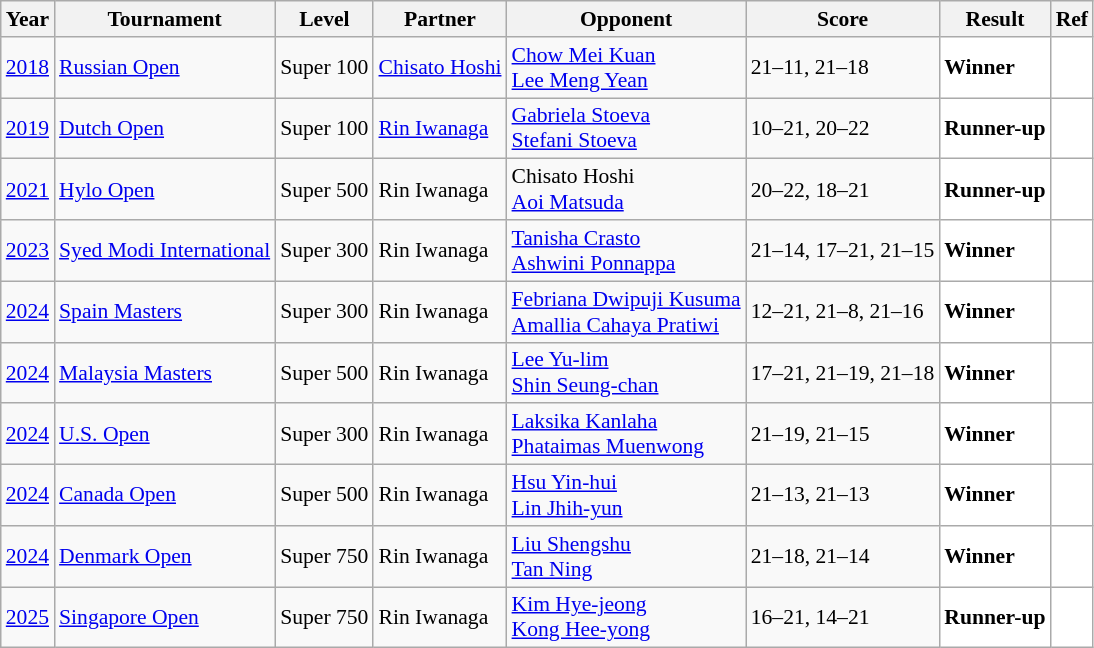<table class="sortable wikitable" style="font-size: 90%;">
<tr>
<th>Year</th>
<th>Tournament</th>
<th>Level</th>
<th>Partner</th>
<th>Opponent</th>
<th>Score</th>
<th>Result</th>
<th>Ref</th>
</tr>
<tr>
<td align="center"><a href='#'>2018</a></td>
<td align="left"><a href='#'>Russian Open</a></td>
<td align="left">Super 100</td>
<td align="left"> <a href='#'>Chisato Hoshi</a></td>
<td align="left"> <a href='#'>Chow Mei Kuan</a><br> <a href='#'>Lee Meng Yean</a></td>
<td align="left">21–11, 21–18</td>
<td style="text-align:left; background:white"><strong> Winner</strong></td>
<td style="text-align:center; background:white"></td>
</tr>
<tr>
<td align="center"><a href='#'>2019</a></td>
<td align="left"><a href='#'>Dutch Open</a></td>
<td align="left">Super 100</td>
<td align="left"> <a href='#'>Rin Iwanaga</a></td>
<td align="left"> <a href='#'>Gabriela Stoeva</a><br> <a href='#'>Stefani Stoeva</a></td>
<td align="left">10–21, 20–22</td>
<td style="text-align:left; background:white"><strong> Runner-up</strong></td>
<td style="text-align:center; background:white"></td>
</tr>
<tr>
<td align="center"><a href='#'>2021</a></td>
<td align="left"><a href='#'>Hylo Open</a></td>
<td align="left">Super 500</td>
<td align="left"> Rin Iwanaga</td>
<td align="left"> Chisato Hoshi<br> <a href='#'>Aoi Matsuda</a></td>
<td align="left">20–22, 18–21</td>
<td style="text-align:left; background:white"><strong> Runner-up</strong></td>
<td style="text-align:center; background:white"></td>
</tr>
<tr>
<td align="center"><a href='#'>2023</a></td>
<td align="left"><a href='#'>Syed Modi International</a></td>
<td align="left">Super 300</td>
<td align="left"> Rin Iwanaga</td>
<td align="left"> <a href='#'>Tanisha Crasto</a><br> <a href='#'>Ashwini Ponnappa</a></td>
<td align="left">21–14, 17–21, 21–15</td>
<td style="text-align:left; background:white"><strong> Winner</strong></td>
<td style="text-align:center; background:white"></td>
</tr>
<tr>
<td align="center"><a href='#'>2024</a></td>
<td align="left"><a href='#'>Spain Masters</a></td>
<td align="left">Super 300</td>
<td align="left"> Rin Iwanaga</td>
<td align="left"> <a href='#'>Febriana Dwipuji Kusuma</a><br> <a href='#'>Amallia Cahaya Pratiwi</a></td>
<td align="left">12–21, 21–8, 21–16</td>
<td style="text-align:left; background:white"><strong> Winner</strong></td>
<td style="text-align:center; background:white"></td>
</tr>
<tr>
<td align="center"><a href='#'>2024</a></td>
<td align="left"><a href='#'>Malaysia Masters</a></td>
<td align="left">Super 500</td>
<td align="left"> Rin Iwanaga</td>
<td align="left"> <a href='#'>Lee Yu-lim</a><br> <a href='#'>Shin Seung-chan</a></td>
<td align="left">17–21, 21–19, 21–18</td>
<td style="text-align:left; background:white"><strong> Winner</strong></td>
<td style="text-align:center; background:white"></td>
</tr>
<tr>
<td align="center"><a href='#'>2024</a></td>
<td align="left"><a href='#'>U.S. Open</a></td>
<td align="left">Super 300</td>
<td align="left"> Rin Iwanaga</td>
<td align="left"> <a href='#'>Laksika Kanlaha</a> <br> <a href='#'>Phataimas Muenwong</a></td>
<td align="left">21–19, 21–15</td>
<td style="text-align:left; background:white"><strong> Winner</strong></td>
<td style="text-align:center; background:white"></td>
</tr>
<tr>
<td align="center"><a href='#'>2024</a></td>
<td align="left"><a href='#'>Canada Open</a></td>
<td align="left">Super 500</td>
<td align="left"> Rin Iwanaga</td>
<td align="left"> <a href='#'>Hsu Yin-hui</a> <br> <a href='#'>Lin Jhih-yun</a></td>
<td align="left">21–13, 21–13</td>
<td style="text-align:left; background:white"> <strong>Winner</strong></td>
<td style="text-align:center; background:white"></td>
</tr>
<tr>
<td align="center"><a href='#'>2024</a></td>
<td align="left"><a href='#'>Denmark Open</a></td>
<td align="left">Super 750</td>
<td align="left"> Rin Iwanaga</td>
<td align="left"> <a href='#'>Liu Shengshu</a> <br> <a href='#'>Tan Ning</a></td>
<td align="left">21–18, 21–14</td>
<td style="text-align:left; background:white"> <strong>Winner</strong></td>
<td style="text-align:center; background:white"></td>
</tr>
<tr>
<td align="center"><a href='#'>2025</a></td>
<td align="left"><a href='#'>Singapore Open</a></td>
<td align="left">Super 750</td>
<td align="left"> Rin Iwanaga</td>
<td align="left"> <a href='#'>Kim Hye-jeong</a> <br> <a href='#'>Kong Hee-yong</a></td>
<td align="left">16–21, 14–21</td>
<td style="text-align:left; background:white"><strong> Runner-up</strong></td>
<td style="text-align:center; background:white"></td>
</tr>
</table>
